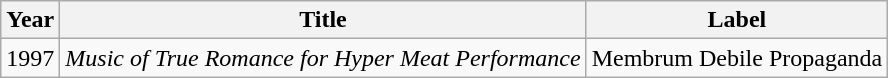<table class="wikitable">
<tr>
<th>Year</th>
<th>Title</th>
<th>Label</th>
</tr>
<tr>
<td>1997</td>
<td><em>Music of True Romance for Hyper Meat Performance</em></td>
<td>Membrum Debile Propaganda</td>
</tr>
</table>
